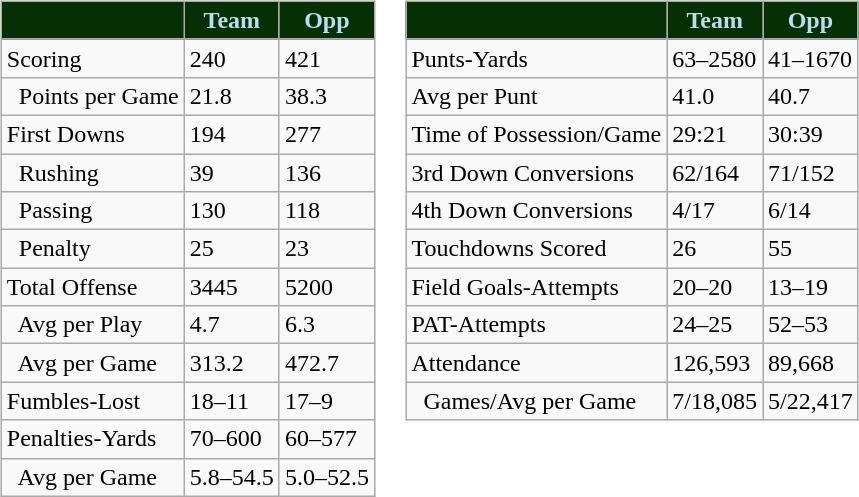<table>
<tr>
<td valign="top"><br><table class="wikitable" style="white-space:nowrap;">
<tr>
<th style="background: #063003; color: #B6DFF4;"></th>
<th style="background: #063003; color: #B6DFF4;">Team</th>
<th style="background: #063003; color: #B6DFF4;">Opp</th>
</tr>
<tr>
<td>Scoring</td>
<td>240</td>
<td>421</td>
</tr>
<tr>
<td>  Points per Game</td>
<td>21.8</td>
<td>38.3</td>
</tr>
<tr>
<td>First Downs</td>
<td>194</td>
<td>277</td>
</tr>
<tr>
<td>  Rushing</td>
<td>39</td>
<td>136</td>
</tr>
<tr>
<td>  Passing</td>
<td>130</td>
<td>118</td>
</tr>
<tr>
<td>  Penalty</td>
<td>25</td>
<td>23</td>
</tr>
<tr>
<td>Total Offense</td>
<td>3445</td>
<td>5200</td>
</tr>
<tr>
<td>  Avg per Play</td>
<td>4.7</td>
<td>6.3</td>
</tr>
<tr>
<td>  Avg per Game</td>
<td>313.2</td>
<td>472.7</td>
</tr>
<tr>
<td>Fumbles-Lost</td>
<td>18–11</td>
<td>17–9</td>
</tr>
<tr>
<td>Penalties-Yards</td>
<td>70–600</td>
<td>60–577</td>
</tr>
<tr>
<td>  Avg per Game</td>
<td>5.8–54.5</td>
<td>5.0–52.5</td>
</tr>
</table>
</td>
<td valign="top"><br><table class="wikitable" style="white-space:nowrap;">
<tr>
<th style="background: #063003; color: #B6DFF4;"></th>
<th style="background: #063003; color: #B6DFF4;">Team</th>
<th style="background: #063003; color: #B6DFF4;">Opp</th>
</tr>
<tr>
<td>Punts-Yards</td>
<td>63–2580</td>
<td>41–1670</td>
</tr>
<tr>
<td>Avg per Punt</td>
<td>41.0</td>
<td>40.7</td>
</tr>
<tr>
<td>Time of Possession/Game</td>
<td>29:21</td>
<td>30:39</td>
</tr>
<tr>
<td>3rd Down Conversions</td>
<td>62/164</td>
<td>71/152</td>
</tr>
<tr>
<td>4th Down Conversions</td>
<td>4/17</td>
<td>6/14</td>
</tr>
<tr>
<td>Touchdowns Scored</td>
<td>26</td>
<td>55</td>
</tr>
<tr>
<td>Field Goals-Attempts</td>
<td>20–20</td>
<td>13–19</td>
</tr>
<tr>
<td>PAT-Attempts</td>
<td>24–25</td>
<td>52–53</td>
</tr>
<tr>
<td>Attendance</td>
<td>126,593</td>
<td>89,668</td>
</tr>
<tr>
<td>  Games/Avg per Game</td>
<td>7/18,085</td>
<td>5/22,417</td>
</tr>
</table>
</td>
</tr>
</table>
